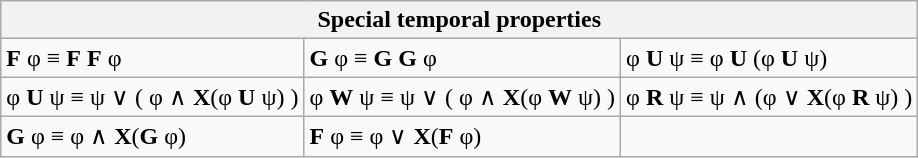<table class="wikitable">
<tr>
<th colspan="3">Special temporal properties</th>
</tr>
<tr>
<td><strong>F</strong> φ ≡ <strong>F</strong> <strong>F</strong> φ</td>
<td><strong>G</strong> φ ≡ <strong>G</strong> <strong>G</strong> φ</td>
<td>φ <strong>U</strong> ψ ≡  φ <strong>U</strong> (φ <strong>U</strong> ψ)</td>
</tr>
<tr>
<td>φ <strong>U</strong> ψ ≡  ψ ∨ ( φ ∧ <strong>X</strong>(φ <strong>U</strong> ψ) )</td>
<td>φ <strong>W</strong> ψ ≡  ψ ∨ ( φ ∧ <strong>X</strong>(φ <strong>W</strong> ψ) )</td>
<td>φ <strong>R</strong> ψ ≡ ψ ∧ (φ ∨ <strong>X</strong>(φ <strong>R</strong> ψ) )</td>
</tr>
<tr>
<td><strong>G</strong> φ ≡ φ ∧ <strong>X</strong>(<strong>G</strong> φ)</td>
<td><strong>F</strong> φ ≡ φ ∨ <strong>X</strong>(<strong>F</strong> φ)</td>
<td></td>
</tr>
</table>
